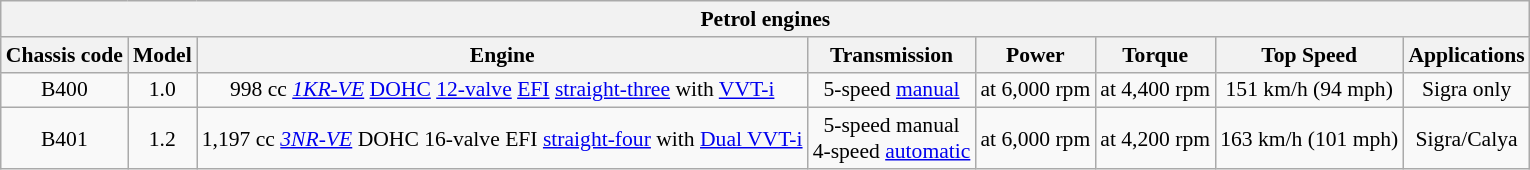<table class="wikitable" style="text-align:center; font-size:90%;">
<tr>
<th colspan="8">Petrol engines</th>
</tr>
<tr>
<th>Chassis code</th>
<th>Model</th>
<th>Engine</th>
<th>Transmission</th>
<th>Power</th>
<th>Torque</th>
<th>Top Speed</th>
<th>Applications</th>
</tr>
<tr>
<td>B400</td>
<td>1.0</td>
<td>998 cc <em><a href='#'>1KR-VE</a></em> <a href='#'>DOHC</a> <a href='#'>12-valve</a> <a href='#'>EFI</a> <a href='#'>straight-three</a> with <a href='#'>VVT-i</a></td>
<td>5-speed <a href='#'>manual</a></td>
<td> at 6,000 rpm</td>
<td> at 4,400 rpm</td>
<td>151 km/h (94 mph)</td>
<td>Sigra only</td>
</tr>
<tr>
<td>B401</td>
<td>1.2</td>
<td>1,197 cc <em><a href='#'>3NR-VE</a></em> DOHC 16-valve EFI <a href='#'>straight-four</a> with <a href='#'>Dual VVT-i</a></td>
<td>5-speed manual<br>4-speed <a href='#'>automatic</a></td>
<td> at 6,000 rpm</td>
<td> at 4,200 rpm</td>
<td>163 km/h (101 mph)</td>
<td>Sigra/Calya</td>
</tr>
</table>
